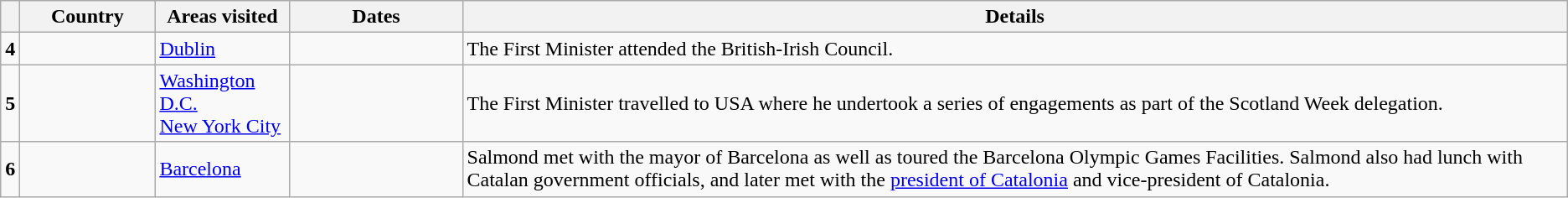<table class="wikitable sortable">
<tr>
<th></th>
<th width=100>Country</th>
<th width=100>Areas visited</th>
<th width=130 class=unsortable>Dates</th>
<th class="unsortable">Details</th>
</tr>
<tr>
<td rowspan=1><strong>4</strong></td>
<td></td>
<td><a href='#'>Dublin</a></td>
<td></td>
<td>The First Minister attended the British-Irish Council.</td>
</tr>
<tr>
<td rowspan=1><strong>5</strong></td>
<td></td>
<td><a href='#'>Washington D.C.</a> <br> <a href='#'>New York City</a></td>
<td></td>
<td>The First Minister travelled to USA where he undertook a series of engagements as part of the Scotland Week delegation.</td>
</tr>
<tr>
<td rowspan=1><strong>6</strong></td>
<td></td>
<td><a href='#'>Barcelona</a></td>
<td></td>
<td>Salmond met with the mayor of Barcelona as well as toured the Barcelona Olympic Games Facilities. Salmond also had lunch with Catalan government officials, and later met with the <a href='#'>president of Catalonia</a> and vice-president of Catalonia.</td>
</tr>
</table>
